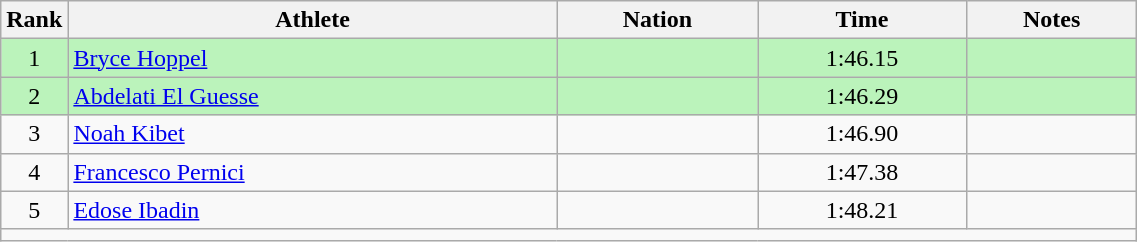<table class="wikitable sortable" style="text-align:center;width: 60%;">
<tr>
<th scope="col" style="width: 10px;">Rank</th>
<th scope="col">Athlete</th>
<th scope="col">Nation</th>
<th scope="col">Time</th>
<th scope="col">Notes</th>
</tr>
<tr bgcolor=bbf3bb>
<td>1</td>
<td align=left><a href='#'>Bryce Hoppel</a></td>
<td align=left></td>
<td>1:46.15</td>
<td></td>
</tr>
<tr bgcolor=bbf3bb>
<td>2</td>
<td align=left><a href='#'>Abdelati El Guesse</a></td>
<td align=left></td>
<td>1:46.29</td>
<td></td>
</tr>
<tr>
<td>3</td>
<td align=left><a href='#'>Noah Kibet</a></td>
<td align=left></td>
<td>1:46.90</td>
<td></td>
</tr>
<tr>
<td>4</td>
<td align=left><a href='#'>Francesco Pernici</a></td>
<td align=left></td>
<td>1:47.38</td>
<td></td>
</tr>
<tr>
<td>5</td>
<td align=left><a href='#'>Edose Ibadin</a></td>
<td align=left></td>
<td>1:48.21</td>
<td></td>
</tr>
<tr class="sortbottom">
<td colspan="5"></td>
</tr>
</table>
